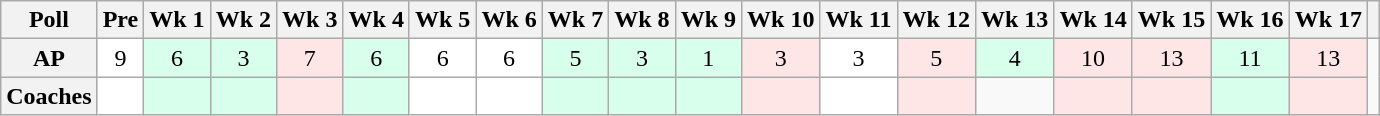<table class="wikitable" style="white-space:nowrap;">
<tr>
<th>Poll</th>
<th>Pre</th>
<th>Wk 1</th>
<th>Wk 2</th>
<th>Wk 3</th>
<th>Wk 4</th>
<th>Wk 5</th>
<th>Wk 6</th>
<th>Wk 7</th>
<th>Wk 8</th>
<th>Wk 9</th>
<th>Wk 10</th>
<th>Wk 11</th>
<th>Wk 12</th>
<th>Wk 13</th>
<th>Wk 14</th>
<th>Wk 15</th>
<th>Wk 16</th>
<th>Wk 17</th>
<th></th>
</tr>
<tr style="text-align:center;">
<th>AP</th>
<td style="background:#FFF;">9</td>
<td style="background:#D8FFEB;">6</td>
<td style="background:#D8FFEB;">3</td>
<td style="background:#FFE6E6;">7</td>
<td style="background:#D8FFEB;">6</td>
<td style="background:#FFF;">6</td>
<td style="background:#FFF;">6</td>
<td style="background:#D8FFEB;">5</td>
<td style="background:#D8FFEB;">3</td>
<td style="background:#D8FFEB;">1</td>
<td style="background:#FFE6E6;">3</td>
<td style="background:#FFF;">3</td>
<td style="background:#FFE6E6;">5</td>
<td style="background:#D8FFEB;">4</td>
<td style="background:#FFE6E6;">10</td>
<td style="background:#FFE6E6;">13</td>
<td style="background:#D8FFEB;">11</td>
<td style="background:#FFE6E6;">13</td>
</tr>
<tr style="text-align:center;">
<th>Coaches</th>
<td style="background:#FFF;"></td>
<td style="background:#D8FFEB;"></td>
<td style="background:#D8FFEB;"></td>
<td style="background:#FFE6E6;"></td>
<td style="background:#D8FFEB;"></td>
<td style="background:#FFF;"></td>
<td style="background:#FFF;"></td>
<td style="background:#D8FFEB;"></td>
<td style="background:#D8FFEB;"></td>
<td style="background:#D8FFEB;"></td>
<td style="background:#FFE6E6;"></td>
<td style="background:#FFF;"></td>
<td style="background:#FFE6E6;"></td>
<td style="background:#FD8FFEB;"></td>
<td style="background:#FFE6E6;"></td>
<td style="background:#FFE6E6;"></td>
<td style="background:#D8FFEB;"></td>
<td style="background:#FFE6E6;"></td>
</tr>
</table>
